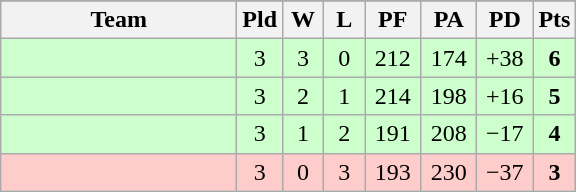<table class=wikitable>
<tr align=center>
</tr>
<tr>
<th width=150>Team</th>
<th width=20>Pld</th>
<th width=20>W</th>
<th width=20>L</th>
<th width=30>PF</th>
<th width=30>PA</th>
<th width=30>PD</th>
<th width=20>Pts</th>
</tr>
<tr align=center bgcolor=ccffcc>
<td align=left></td>
<td>3</td>
<td>3</td>
<td>0</td>
<td>212</td>
<td>174</td>
<td>+38</td>
<td><strong>6</strong></td>
</tr>
<tr align=center bgcolor=ccffcc>
<td align=left></td>
<td>3</td>
<td>2</td>
<td>1</td>
<td>214</td>
<td>198</td>
<td>+16</td>
<td><strong>5</strong></td>
</tr>
<tr align=center bgcolor=ccffcc>
<td align=left></td>
<td>3</td>
<td>1</td>
<td>2</td>
<td>191</td>
<td>208</td>
<td>−17</td>
<td><strong>4</strong></td>
</tr>
<tr align=center bgcolor=ffcccc>
<td align=left></td>
<td>3</td>
<td>0</td>
<td>3</td>
<td>193</td>
<td>230</td>
<td>−37</td>
<td><strong>3</strong></td>
</tr>
</table>
